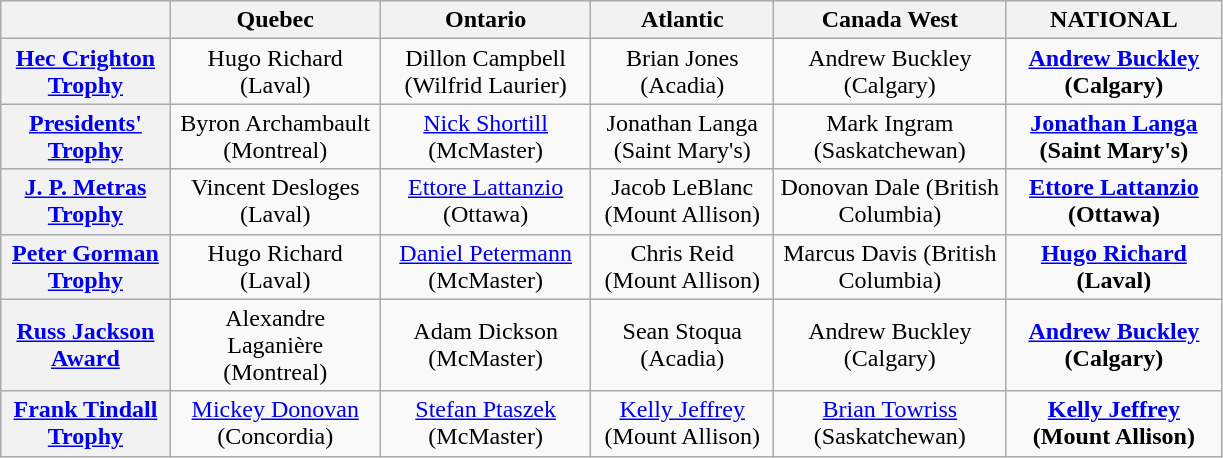<table class="wikitable" style="text-align: center; width: 815px; height: 250px;">
<tr>
<th scope="col"></th>
<th scope="col">Quebec</th>
<th scope="col">Ontario</th>
<th scope="col">Atlantic</th>
<th scope="col">Canada West</th>
<th scope="col">NATIONAL</th>
</tr>
<tr>
<th scope="row"><a href='#'>Hec Crighton Trophy</a></th>
<td>Hugo Richard (Laval)</td>
<td>Dillon Campbell (Wilfrid Laurier)</td>
<td>Brian Jones (Acadia)</td>
<td>Andrew Buckley (Calgary)</td>
<td><strong><a href='#'>Andrew Buckley</a> (Calgary)</strong></td>
</tr>
<tr>
<th scope="row"><a href='#'>Presidents' Trophy</a></th>
<td>Byron Archambault (Montreal)</td>
<td><a href='#'>Nick Shortill</a> (McMaster)</td>
<td>Jonathan Langa (Saint Mary's)</td>
<td>Mark Ingram (Saskatchewan)</td>
<td><strong><a href='#'>Jonathan Langa</a> (Saint Mary's)</strong></td>
</tr>
<tr>
<th scope="row"><a href='#'>J. P. Metras Trophy</a></th>
<td>Vincent Desloges (Laval)</td>
<td><a href='#'>Ettore Lattanzio</a> (Ottawa)</td>
<td>Jacob LeBlanc (Mount Allison)</td>
<td>Donovan Dale (British Columbia)</td>
<td><strong><a href='#'>Ettore Lattanzio</a> (Ottawa)</strong></td>
</tr>
<tr>
<th scope="row"><a href='#'>Peter Gorman Trophy</a></th>
<td>Hugo Richard (Laval)</td>
<td><a href='#'>Daniel Petermann</a> (McMaster)</td>
<td>Chris Reid (Mount Allison)</td>
<td>Marcus Davis (British Columbia)</td>
<td><strong><a href='#'>Hugo Richard</a> (Laval)</strong></td>
</tr>
<tr>
<th scope="row"><a href='#'>Russ Jackson Award</a></th>
<td>Alexandre Laganière (Montreal)</td>
<td>Adam Dickson (McMaster)</td>
<td>Sean Stoqua (Acadia)</td>
<td>Andrew Buckley (Calgary)</td>
<td><strong><a href='#'>Andrew Buckley</a> (Calgary)</strong></td>
</tr>
<tr>
<th scope="row"><a href='#'>Frank Tindall Trophy</a></th>
<td><a href='#'>Mickey Donovan</a> (Concordia)</td>
<td><a href='#'>Stefan Ptaszek</a> (McMaster)</td>
<td><a href='#'>Kelly Jeffrey</a> (Mount Allison)</td>
<td><a href='#'>Brian Towriss</a> (Saskatchewan)</td>
<td><strong><a href='#'>Kelly Jeffrey</a> (Mount Allison)</strong></td>
</tr>
</table>
